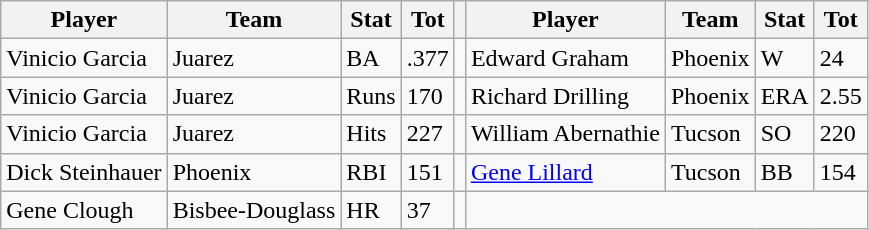<table class="wikitable">
<tr>
<th>Player</th>
<th>Team</th>
<th>Stat</th>
<th>Tot</th>
<th></th>
<th>Player</th>
<th>Team</th>
<th>Stat</th>
<th>Tot</th>
</tr>
<tr>
<td>Vinicio Garcia</td>
<td>Juarez</td>
<td>BA</td>
<td>.377</td>
<td></td>
<td>Edward Graham</td>
<td>Phoenix</td>
<td>W</td>
<td>24</td>
</tr>
<tr>
<td>Vinicio Garcia</td>
<td>Juarez</td>
<td>Runs</td>
<td>170</td>
<td></td>
<td>Richard Drilling</td>
<td>Phoenix</td>
<td>ERA</td>
<td>2.55</td>
</tr>
<tr>
<td>Vinicio Garcia</td>
<td>Juarez</td>
<td>Hits</td>
<td>227</td>
<td></td>
<td>William Abernathie</td>
<td>Tucson</td>
<td>SO</td>
<td>220</td>
</tr>
<tr>
<td>Dick Steinhauer</td>
<td>Phoenix</td>
<td>RBI</td>
<td>151</td>
<td></td>
<td><a href='#'>Gene Lillard</a></td>
<td>Tucson</td>
<td>BB</td>
<td>154</td>
</tr>
<tr>
<td>Gene Clough</td>
<td>Bisbee-Douglass</td>
<td>HR</td>
<td>37</td>
<td></td>
</tr>
</table>
